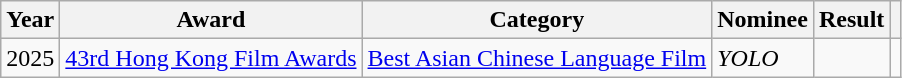<table class="wikitable plainrowheaders">
<tr>
<th>Year</th>
<th>Award</th>
<th>Category</th>
<th>Nominee</th>
<th>Result</th>
<th></th>
</tr>
<tr>
<td>2025</td>
<td><a href='#'>43rd Hong Kong Film Awards</a></td>
<td><a href='#'>Best Asian Chinese Language Film</a></td>
<td><em>YOLO</em></td>
<td></td>
<td></td>
</tr>
</table>
